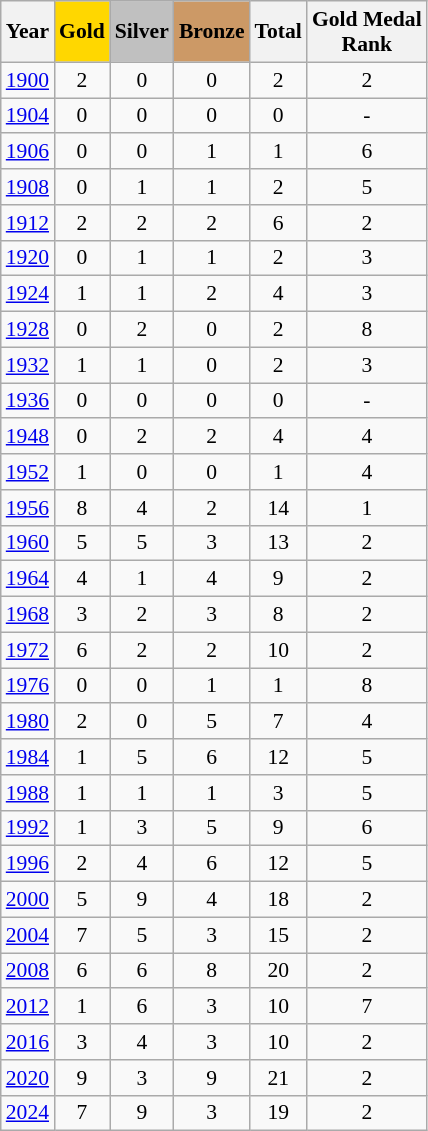<table class="wikitable sortable" style="text-align:center; font-size:90%;">
<tr>
<th scope=col>Year</th>
<th scope=col style=background-color:gold>Gold</th>
<th scope=col style=background-color:silver>Silver</th>
<th scope=col style=background-color:#CC9966>Bronze</th>
<th scope-col>Total</th>
<th scope-col>Gold Medal <br> Rank</th>
</tr>
<tr>
<td><a href='#'>1900</a></td>
<td>2</td>
<td>0</td>
<td>0</td>
<td>2</td>
<td>2</td>
</tr>
<tr>
<td><a href='#'>1904</a></td>
<td>0</td>
<td>0</td>
<td>0</td>
<td>0</td>
<td>-</td>
</tr>
<tr>
<td><a href='#'>1906</a></td>
<td>0</td>
<td>0</td>
<td>1</td>
<td>1</td>
<td>6</td>
</tr>
<tr>
<td><a href='#'>1908</a></td>
<td>0</td>
<td>1</td>
<td>1</td>
<td>2</td>
<td>5</td>
</tr>
<tr>
<td><a href='#'>1912</a></td>
<td>2</td>
<td>2</td>
<td>2</td>
<td>6</td>
<td>2</td>
</tr>
<tr>
<td><a href='#'>1920</a></td>
<td>0</td>
<td>1</td>
<td>1</td>
<td>2</td>
<td>3</td>
</tr>
<tr>
<td><a href='#'>1924</a></td>
<td>1</td>
<td>1</td>
<td>2</td>
<td>4</td>
<td>3</td>
</tr>
<tr>
<td><a href='#'>1928</a></td>
<td>0</td>
<td>2</td>
<td>0</td>
<td>2</td>
<td>8</td>
</tr>
<tr>
<td><a href='#'>1932</a></td>
<td>1</td>
<td>1</td>
<td>0</td>
<td>2</td>
<td>3</td>
</tr>
<tr>
<td><a href='#'>1936</a></td>
<td>0</td>
<td>0</td>
<td>0</td>
<td>0</td>
<td>-</td>
</tr>
<tr>
<td><a href='#'>1948</a></td>
<td>0</td>
<td>2</td>
<td>2</td>
<td>4</td>
<td>4</td>
</tr>
<tr>
<td><a href='#'>1952</a></td>
<td>1</td>
<td>0</td>
<td>0</td>
<td>1</td>
<td>4</td>
</tr>
<tr>
<td><a href='#'>1956</a></td>
<td>8</td>
<td>4</td>
<td>2</td>
<td>14</td>
<td>1</td>
</tr>
<tr>
<td><a href='#'>1960</a></td>
<td>5</td>
<td>5</td>
<td>3</td>
<td>13</td>
<td>2</td>
</tr>
<tr>
<td><a href='#'>1964</a></td>
<td>4</td>
<td>1</td>
<td>4</td>
<td>9</td>
<td>2</td>
</tr>
<tr>
<td><a href='#'>1968</a></td>
<td>3</td>
<td>2</td>
<td>3</td>
<td>8</td>
<td>2</td>
</tr>
<tr>
<td><a href='#'>1972</a></td>
<td>6</td>
<td>2</td>
<td>2</td>
<td>10</td>
<td>2</td>
</tr>
<tr>
<td><a href='#'>1976</a></td>
<td>0</td>
<td>0</td>
<td>1</td>
<td>1</td>
<td>8</td>
</tr>
<tr>
<td><a href='#'>1980</a></td>
<td>2</td>
<td>0</td>
<td>5</td>
<td>7</td>
<td>4</td>
</tr>
<tr>
<td><a href='#'>1984</a></td>
<td>1</td>
<td>5</td>
<td>6</td>
<td>12</td>
<td>5</td>
</tr>
<tr>
<td><a href='#'>1988</a></td>
<td>1</td>
<td>1</td>
<td>1</td>
<td>3</td>
<td>5</td>
</tr>
<tr>
<td><a href='#'>1992</a></td>
<td>1</td>
<td>3</td>
<td>5</td>
<td>9</td>
<td>6</td>
</tr>
<tr>
<td><a href='#'>1996</a></td>
<td>2</td>
<td>4</td>
<td>6</td>
<td>12</td>
<td>5</td>
</tr>
<tr>
<td><a href='#'>2000</a></td>
<td>5</td>
<td>9</td>
<td>4</td>
<td>18</td>
<td>2</td>
</tr>
<tr>
<td><a href='#'>2004</a></td>
<td>7</td>
<td>5</td>
<td>3</td>
<td>15</td>
<td>2</td>
</tr>
<tr>
<td><a href='#'>2008</a></td>
<td>6</td>
<td>6</td>
<td>8</td>
<td>20</td>
<td>2</td>
</tr>
<tr>
<td><a href='#'>2012</a></td>
<td>1</td>
<td>6</td>
<td>3</td>
<td>10</td>
<td>7</td>
</tr>
<tr>
<td><a href='#'>2016</a></td>
<td>3</td>
<td>4</td>
<td>3</td>
<td>10</td>
<td>2</td>
</tr>
<tr>
<td><a href='#'>2020</a></td>
<td>9</td>
<td>3</td>
<td>9</td>
<td>21</td>
<td>2</td>
</tr>
<tr>
<td><a href='#'>2024</a></td>
<td>7</td>
<td>9</td>
<td>3</td>
<td>19</td>
<td>2</td>
</tr>
</table>
